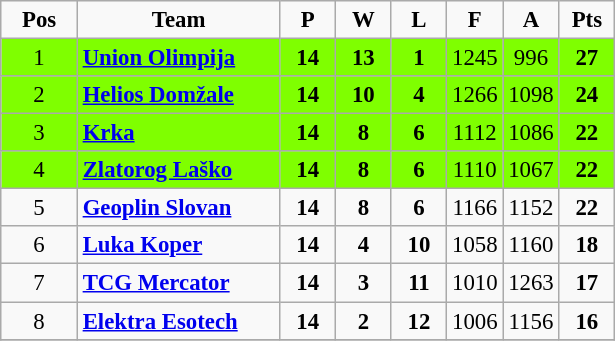<table class="wikitable sortable" style="text-align: center; font-size:95%">
<tr>
<td width="44"><strong>Pos</strong></td>
<td width="128"><strong>Team</strong></td>
<td width="30"><strong>P</strong></td>
<td width="30"><strong>W</strong></td>
<td width="30"><strong>L</strong></td>
<td width="30"><strong>F</strong></td>
<td width="30"><strong>A</strong></td>
<td width="30"><strong>Pts</strong></td>
</tr>
<tr bgcolor="#7fff00">
<td>1</td>
<td align="left"><strong><a href='#'>Union Olimpija</a></strong></td>
<td><strong>14</strong></td>
<td><strong>13</strong></td>
<td><strong>1</strong></td>
<td>1245</td>
<td>996</td>
<td><strong>27</strong></td>
</tr>
<tr bgcolor="#7fff00">
<td>2</td>
<td align="left"><strong><a href='#'>Helios Domžale</a></strong></td>
<td><strong>14</strong></td>
<td><strong>10</strong></td>
<td><strong>4</strong></td>
<td>1266</td>
<td>1098</td>
<td><strong>24</strong></td>
</tr>
<tr bgcolor="#7fff00">
<td>3</td>
<td align="left"><strong><a href='#'>Krka</a></strong></td>
<td><strong>14</strong></td>
<td><strong>8</strong></td>
<td><strong>6</strong></td>
<td>1112</td>
<td>1086</td>
<td><strong>22</strong></td>
</tr>
<tr bgcolor="#7fff00">
<td>4</td>
<td align="left"><strong><a href='#'>Zlatorog Laško</a></strong></td>
<td><strong>14</strong></td>
<td><strong>8</strong></td>
<td><strong>6</strong></td>
<td>1110</td>
<td>1067</td>
<td><strong>22</strong></td>
</tr>
<tr>
<td>5</td>
<td align="left"><strong><a href='#'>Geoplin Slovan</a></strong></td>
<td><strong>14</strong></td>
<td><strong>8</strong></td>
<td><strong>6</strong></td>
<td>1166</td>
<td>1152</td>
<td><strong>22</strong></td>
</tr>
<tr>
<td>6</td>
<td align="left"><strong><a href='#'>Luka Koper</a></strong></td>
<td><strong>14</strong></td>
<td><strong>4</strong></td>
<td><strong>10</strong></td>
<td>1058</td>
<td>1160</td>
<td><strong>18</strong></td>
</tr>
<tr>
<td>7</td>
<td align="left"><strong><a href='#'>TCG Mercator</a></strong></td>
<td><strong>14</strong></td>
<td><strong>3</strong></td>
<td><strong>11</strong></td>
<td>1010</td>
<td>1263</td>
<td><strong>17</strong></td>
</tr>
<tr>
<td>8</td>
<td align="left"><strong><a href='#'>Elektra Esotech</a></strong></td>
<td><strong>14</strong></td>
<td><strong>2</strong></td>
<td><strong>12</strong></td>
<td>1006</td>
<td>1156</td>
<td><strong>16</strong></td>
</tr>
<tr>
</tr>
</table>
